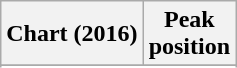<table class="wikitable sortable plainrowheaders" style="text-align:center">
<tr>
<th scope="col">Chart (2016)</th>
<th scope="col">Peak<br>position</th>
</tr>
<tr>
</tr>
<tr>
</tr>
</table>
